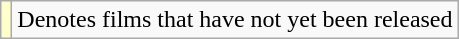<table class="wikitable">
<tr>
<td style="background:#FFFFCC;"></td>
<td>Denotes films that have not yet been released</td>
</tr>
</table>
